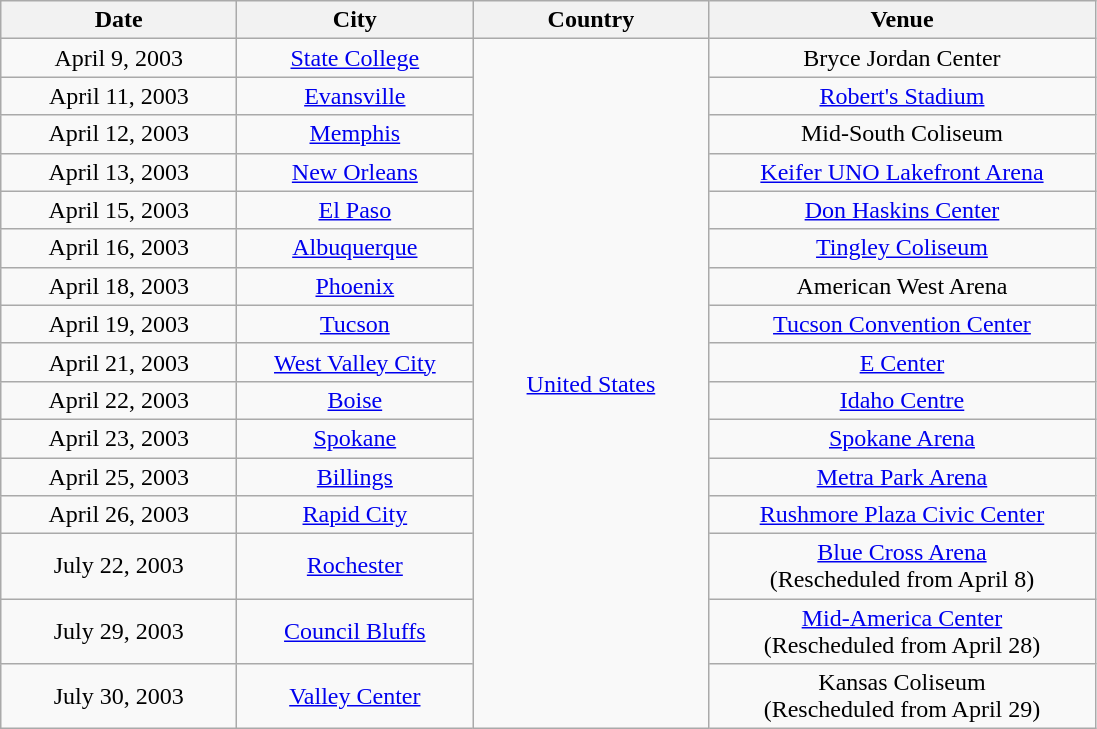<table class="wikitable" style="text-align:center;">
<tr>
<th style="width:150px;">Date</th>
<th style="width:150px;">City</th>
<th style="width:150px;">Country</th>
<th style="width:250px;">Venue</th>
</tr>
<tr>
<td>April 9, 2003</td>
<td><a href='#'>State College</a></td>
<td rowspan="16"><a href='#'>United States</a></td>
<td>Bryce Jordan Center</td>
</tr>
<tr>
<td>April 11, 2003</td>
<td><a href='#'>Evansville</a></td>
<td><a href='#'>Robert's Stadium</a></td>
</tr>
<tr>
<td>April 12, 2003</td>
<td><a href='#'>Memphis</a></td>
<td>Mid-South Coliseum</td>
</tr>
<tr>
<td>April 13, 2003</td>
<td><a href='#'>New Orleans</a></td>
<td><a href='#'>Keifer UNO Lakefront Arena</a></td>
</tr>
<tr>
<td>April 15, 2003</td>
<td><a href='#'>El Paso</a></td>
<td><a href='#'>Don Haskins Center</a></td>
</tr>
<tr>
<td>April 16, 2003</td>
<td><a href='#'>Albuquerque</a></td>
<td><a href='#'>Tingley Coliseum</a></td>
</tr>
<tr>
<td>April 18, 2003</td>
<td><a href='#'>Phoenix</a></td>
<td>American West Arena</td>
</tr>
<tr>
<td>April 19, 2003</td>
<td><a href='#'>Tucson</a></td>
<td><a href='#'>Tucson Convention Center</a></td>
</tr>
<tr>
<td>April 21, 2003</td>
<td><a href='#'>West Valley City</a></td>
<td><a href='#'>E Center</a></td>
</tr>
<tr>
<td>April 22, 2003</td>
<td><a href='#'>Boise</a></td>
<td><a href='#'>Idaho Centre</a></td>
</tr>
<tr>
<td>April 23, 2003</td>
<td><a href='#'>Spokane</a></td>
<td><a href='#'>Spokane Arena</a></td>
</tr>
<tr>
<td>April 25, 2003</td>
<td><a href='#'>Billings</a></td>
<td><a href='#'>Metra Park Arena</a></td>
</tr>
<tr>
<td>April 26, 2003</td>
<td><a href='#'>Rapid City</a></td>
<td><a href='#'>Rushmore Plaza Civic Center</a></td>
</tr>
<tr>
<td>July 22, 2003</td>
<td><a href='#'>Rochester</a></td>
<td><a href='#'>Blue Cross Arena</a><br>(Rescheduled from April 8)</td>
</tr>
<tr>
<td>July 29, 2003</td>
<td><a href='#'>Council Bluffs</a></td>
<td><a href='#'>Mid-America Center</a><br>(Rescheduled from April 28)</td>
</tr>
<tr>
<td>July 30, 2003</td>
<td><a href='#'>Valley Center</a></td>
<td>Kansas Coliseum<br>(Rescheduled from April 29)</td>
</tr>
</table>
